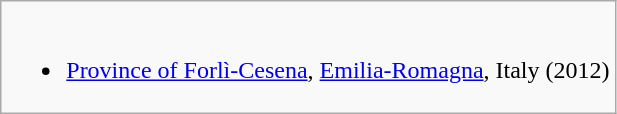<table class="wikitable">
<tr valign="top">
<td><br><ul><li> <a href='#'>Province of Forlì-Cesena</a>, <a href='#'>Emilia-Romagna</a>, Italy (2012)</li></ul></td>
</tr>
</table>
